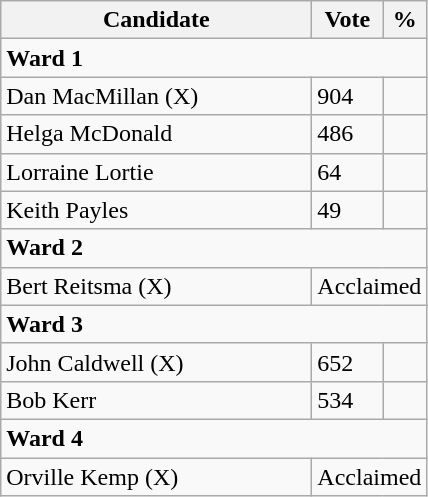<table class="wikitable">
<tr>
<th bgcolor="#DDDDFF" width="200px">Candidate</th>
<th bgcolor="#DDDDFF">Vote</th>
<th bgcolor="#DDDDFF">%</th>
</tr>
<tr>
<td colspan="4"><strong>Ward 1</strong></td>
</tr>
<tr>
<td>Dan MacMillan (X)</td>
<td>904</td>
<td></td>
</tr>
<tr>
<td>Helga McDonald</td>
<td>486</td>
<td></td>
</tr>
<tr>
<td>Lorraine Lortie</td>
<td>64</td>
<td></td>
</tr>
<tr>
<td>Keith Payles</td>
<td>49</td>
<td></td>
</tr>
<tr>
<td colspan="4"><strong>Ward 2</strong></td>
</tr>
<tr>
<td>Bert Reitsma (X)</td>
<td colspan="2" align="center">Acclaimed</td>
</tr>
<tr>
<td colspan="4"><strong>Ward 3</strong></td>
</tr>
<tr>
<td>John Caldwell (X)</td>
<td>652</td>
<td></td>
</tr>
<tr>
<td>Bob Kerr</td>
<td>534</td>
<td></td>
</tr>
<tr>
<td colspan="4"><strong>Ward 4</strong></td>
</tr>
<tr>
<td>Orville Kemp (X)</td>
<td colspan="2" align="center">Acclaimed</td>
</tr>
</table>
